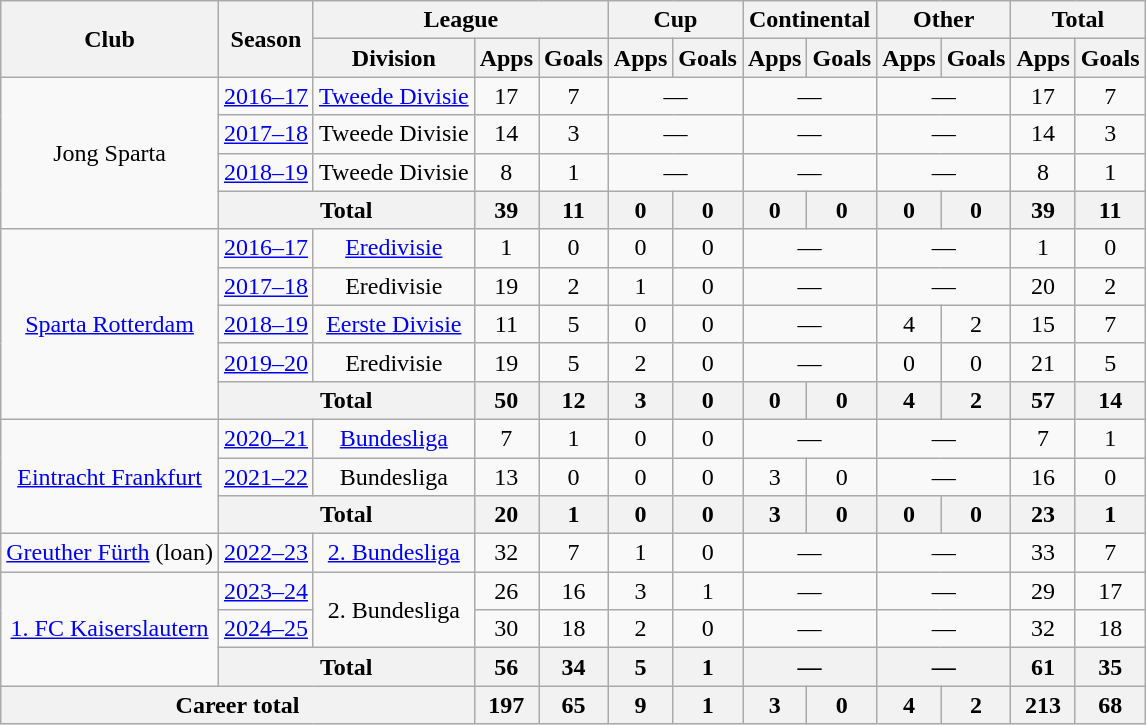<table class="wikitable" style="text-align:center">
<tr>
<th rowspan="2">Club</th>
<th rowspan="2">Season</th>
<th colspan="3">League</th>
<th colspan="2">Cup</th>
<th colspan="2">Continental</th>
<th colspan="2">Other</th>
<th colspan="2">Total</th>
</tr>
<tr>
<th>Division</th>
<th>Apps</th>
<th>Goals</th>
<th>Apps</th>
<th>Goals</th>
<th>Apps</th>
<th>Goals</th>
<th>Apps</th>
<th>Goals</th>
<th>Apps</th>
<th>Goals</th>
</tr>
<tr>
<td rowspan="4">Jong Sparta</td>
<td><a href='#'>2016–17</a></td>
<td><a href='#'>Tweede Divisie</a></td>
<td>17</td>
<td>7</td>
<td colspan="2">—</td>
<td colspan="2">—</td>
<td colspan="2">—</td>
<td>17</td>
<td>7</td>
</tr>
<tr>
<td><a href='#'>2017–18</a></td>
<td>Tweede Divisie</td>
<td>14</td>
<td>3</td>
<td colspan="2">—</td>
<td colspan="2">—</td>
<td colspan="2">—</td>
<td>14</td>
<td>3</td>
</tr>
<tr>
<td><a href='#'>2018–19</a></td>
<td>Tweede Divisie</td>
<td>8</td>
<td>1</td>
<td colspan="2">—</td>
<td colspan="2">—</td>
<td colspan="2">—</td>
<td>8</td>
<td>1</td>
</tr>
<tr>
<th colspan="2">Total</th>
<th>39</th>
<th>11</th>
<th>0</th>
<th>0</th>
<th>0</th>
<th>0</th>
<th>0</th>
<th>0</th>
<th>39</th>
<th>11</th>
</tr>
<tr>
<td rowspan="5"><a href='#'>Sparta Rotterdam</a></td>
<td><a href='#'>2016–17</a></td>
<td><a href='#'>Eredivisie</a></td>
<td>1</td>
<td>0</td>
<td>0</td>
<td>0</td>
<td colspan="2">—</td>
<td colspan="2">—</td>
<td>1</td>
<td>0</td>
</tr>
<tr>
<td><a href='#'>2017–18</a></td>
<td>Eredivisie</td>
<td>19</td>
<td>2</td>
<td>1</td>
<td>0</td>
<td colspan="2">—</td>
<td colspan="2">—</td>
<td>20</td>
<td>2</td>
</tr>
<tr>
<td><a href='#'>2018–19</a></td>
<td><a href='#'>Eerste Divisie</a></td>
<td>11</td>
<td>5</td>
<td>0</td>
<td>0</td>
<td colspan="2">—</td>
<td>4</td>
<td>2</td>
<td>15</td>
<td>7</td>
</tr>
<tr>
<td><a href='#'>2019–20</a></td>
<td>Eredivisie</td>
<td>19</td>
<td>5</td>
<td>2</td>
<td>0</td>
<td colspan="2">—</td>
<td>0</td>
<td>0</td>
<td>21</td>
<td>5</td>
</tr>
<tr>
<th colspan="2">Total</th>
<th>50</th>
<th>12</th>
<th>3</th>
<th>0</th>
<th>0</th>
<th>0</th>
<th>4</th>
<th>2</th>
<th>57</th>
<th>14</th>
</tr>
<tr>
<td rowspan="3"><a href='#'>Eintracht Frankfurt</a></td>
<td><a href='#'>2020–21</a></td>
<td><a href='#'>Bundesliga</a></td>
<td>7</td>
<td>1</td>
<td>0</td>
<td>0</td>
<td colspan="2">—</td>
<td colspan="2">—</td>
<td>7</td>
<td>1</td>
</tr>
<tr>
<td><a href='#'>2021–22</a></td>
<td>Bundesliga</td>
<td>13</td>
<td>0</td>
<td>0</td>
<td>0</td>
<td>3</td>
<td>0</td>
<td colspan="2">—</td>
<td>16</td>
<td>0</td>
</tr>
<tr>
<th colspan="2">Total</th>
<th>20</th>
<th>1</th>
<th>0</th>
<th>0</th>
<th>3</th>
<th>0</th>
<th>0</th>
<th>0</th>
<th>23</th>
<th>1</th>
</tr>
<tr>
<td><a href='#'>Greuther Fürth</a> (loan)</td>
<td><a href='#'>2022–23</a></td>
<td><a href='#'>2. Bundesliga</a></td>
<td>32</td>
<td>7</td>
<td>1</td>
<td>0</td>
<td colspan="2">—</td>
<td colspan="2">—</td>
<td>33</td>
<td>7</td>
</tr>
<tr>
<td rowspan="3"><a href='#'>1. FC Kaiserslautern</a></td>
<td><a href='#'>2023–24</a></td>
<td rowspan="2">2. Bundesliga</td>
<td>26</td>
<td>16</td>
<td>3</td>
<td>1</td>
<td colspan="2">—</td>
<td colspan="2">—</td>
<td>29</td>
<td>17</td>
</tr>
<tr>
<td><a href='#'>2024–25</a></td>
<td>30</td>
<td>18</td>
<td>2</td>
<td>0</td>
<td colspan="2">—</td>
<td colspan="2">—</td>
<td>32</td>
<td>18</td>
</tr>
<tr>
<th colspan="2">Total</th>
<th>56</th>
<th>34</th>
<th>5</th>
<th>1</th>
<th colspan="2">—</th>
<th colspan="2">—</th>
<th>61</th>
<th>35</th>
</tr>
<tr>
<th colspan="3">Career total</th>
<th>197</th>
<th>65</th>
<th>9</th>
<th>1</th>
<th>3</th>
<th>0</th>
<th>4</th>
<th>2</th>
<th>213</th>
<th>68</th>
</tr>
</table>
